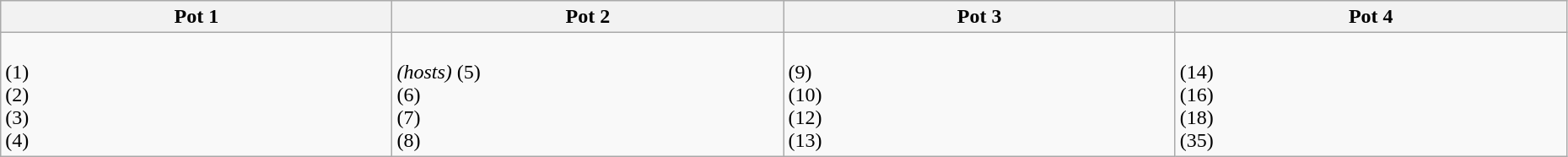<table class="wikitable" style="width:98%">
<tr>
<th width=25%>Pot 1</th>
<th width=25%>Pot 2</th>
<th width=25%>Pot 3</th>
<th width=25%>Pot 4</th>
</tr>
<tr>
<td><br> (1) <br>
 (2) <br>
 (3) <br>
 (4)</td>
<td><br> <em>(hosts)</em> (5) <br>
 (6) <br>
 (7) <br>
 (8)</td>
<td><br> (9) <br>
 (10) <br>
 (12) <br>
 (13)</td>
<td><br> (14) <br>
 (16) <br>
 (18) <br>
 (35)</td>
</tr>
</table>
